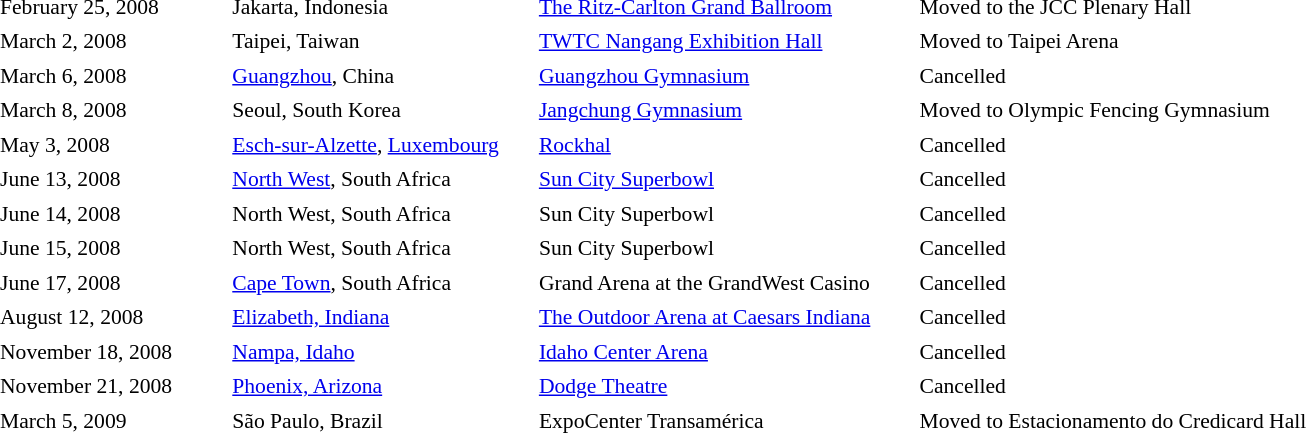<table cellpadding="2" style="border:0 solid darkgrey; font-size:90%">
<tr>
<th style="width:150px;"></th>
<th style="width:200px;"></th>
<th style="width:250px;"></th>
<th style="width:650px;"></th>
</tr>
<tr border="0">
</tr>
<tr>
<td>February 25, 2008</td>
<td>Jakarta, Indonesia</td>
<td><a href='#'>The Ritz-Carlton Grand Ballroom</a></td>
<td>Moved to the JCC Plenary Hall</td>
</tr>
<tr>
<td>March 2, 2008</td>
<td>Taipei, Taiwan</td>
<td><a href='#'>TWTC Nangang Exhibition Hall</a></td>
<td>Moved to Taipei Arena</td>
</tr>
<tr>
<td>March 6, 2008</td>
<td><a href='#'>Guangzhou</a>, China</td>
<td><a href='#'>Guangzhou Gymnasium</a></td>
<td>Cancelled</td>
</tr>
<tr>
<td>March 8, 2008</td>
<td>Seoul, South Korea</td>
<td><a href='#'>Jangchung Gymnasium</a></td>
<td>Moved to Olympic Fencing Gymnasium</td>
</tr>
<tr>
<td>May 3, 2008</td>
<td><a href='#'>Esch-sur-Alzette</a>, <a href='#'>Luxembourg</a></td>
<td><a href='#'>Rockhal</a></td>
<td>Cancelled</td>
</tr>
<tr>
<td>June 13, 2008</td>
<td><a href='#'>North West</a>, South Africa</td>
<td><a href='#'>Sun City Superbowl</a></td>
<td>Cancelled</td>
</tr>
<tr>
<td>June 14, 2008</td>
<td>North West, South Africa</td>
<td>Sun City Superbowl</td>
<td>Cancelled</td>
</tr>
<tr>
<td>June 15, 2008</td>
<td>North West, South Africa</td>
<td>Sun City Superbowl</td>
<td>Cancelled</td>
</tr>
<tr>
<td>June 17, 2008</td>
<td><a href='#'>Cape Town</a>, South Africa</td>
<td>Grand Arena at the GrandWest Casino</td>
<td>Cancelled</td>
</tr>
<tr>
<td>August 12, 2008</td>
<td><a href='#'>Elizabeth, Indiana</a></td>
<td><a href='#'>The Outdoor Arena at Caesars Indiana</a></td>
<td>Cancelled</td>
</tr>
<tr>
<td>November 18, 2008</td>
<td><a href='#'>Nampa, Idaho</a></td>
<td><a href='#'>Idaho Center Arena</a></td>
<td>Cancelled</td>
</tr>
<tr>
<td>November 21, 2008</td>
<td><a href='#'>Phoenix, Arizona</a></td>
<td><a href='#'>Dodge Theatre</a></td>
<td>Cancelled</td>
</tr>
<tr>
<td>March 5, 2009</td>
<td>São Paulo, Brazil</td>
<td>ExpoCenter Transamérica</td>
<td>Moved to Estacionamento do Credicard Hall</td>
</tr>
<tr>
</tr>
</table>
